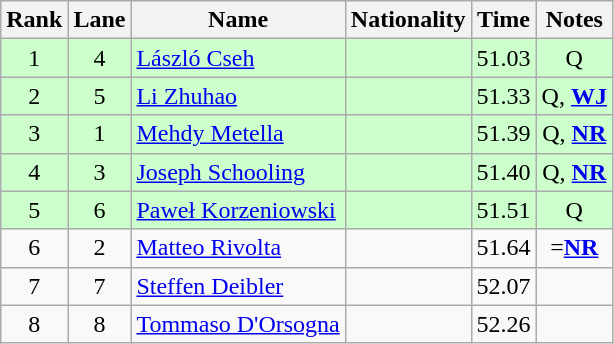<table class="wikitable sortable" style="text-align:center">
<tr>
<th>Rank</th>
<th>Lane</th>
<th>Name</th>
<th>Nationality</th>
<th>Time</th>
<th>Notes</th>
</tr>
<tr bgcolor=ccffcc>
<td>1</td>
<td>4</td>
<td align=left><a href='#'>László Cseh</a></td>
<td align=left></td>
<td>51.03</td>
<td>Q</td>
</tr>
<tr bgcolor=ccffcc>
<td>2</td>
<td>5</td>
<td align=left><a href='#'>Li Zhuhao</a></td>
<td align=left></td>
<td>51.33</td>
<td>Q, <strong><a href='#'>WJ</a></strong></td>
</tr>
<tr bgcolor=ccffcc>
<td>3</td>
<td>1</td>
<td align=left><a href='#'>Mehdy Metella</a></td>
<td align=left></td>
<td>51.39</td>
<td>Q, <strong><a href='#'>NR</a></strong></td>
</tr>
<tr bgcolor=ccffcc>
<td>4</td>
<td>3</td>
<td align=left><a href='#'>Joseph Schooling</a></td>
<td align=left></td>
<td>51.40</td>
<td>Q, <strong><a href='#'>NR</a></strong></td>
</tr>
<tr bgcolor=ccffcc>
<td>5</td>
<td>6</td>
<td align=left><a href='#'>Paweł Korzeniowski</a></td>
<td align=left></td>
<td>51.51</td>
<td>Q</td>
</tr>
<tr>
<td>6</td>
<td>2</td>
<td align=left><a href='#'>Matteo Rivolta</a></td>
<td align=left></td>
<td>51.64</td>
<td>=<strong><a href='#'>NR</a></strong></td>
</tr>
<tr>
<td>7</td>
<td>7</td>
<td align=left><a href='#'>Steffen Deibler</a></td>
<td align=left></td>
<td>52.07</td>
<td></td>
</tr>
<tr>
<td>8</td>
<td>8</td>
<td align=left><a href='#'>Tommaso D'Orsogna</a></td>
<td align=left></td>
<td>52.26</td>
<td></td>
</tr>
</table>
